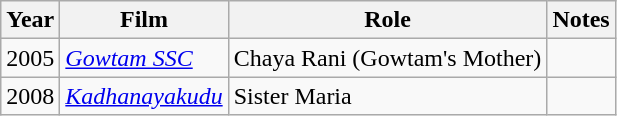<table class="wikitable sortable">
<tr>
<th>Year</th>
<th>Film</th>
<th>Role</th>
<th>Notes</th>
</tr>
<tr>
<td>2005</td>
<td><em><a href='#'>Gowtam SSC</a></em></td>
<td>Chaya Rani (Gowtam's Mother)</td>
<td></td>
</tr>
<tr>
<td>2008</td>
<td><em><a href='#'>Kadhanayakudu</a></em></td>
<td>Sister Maria</td>
<td></td>
</tr>
</table>
